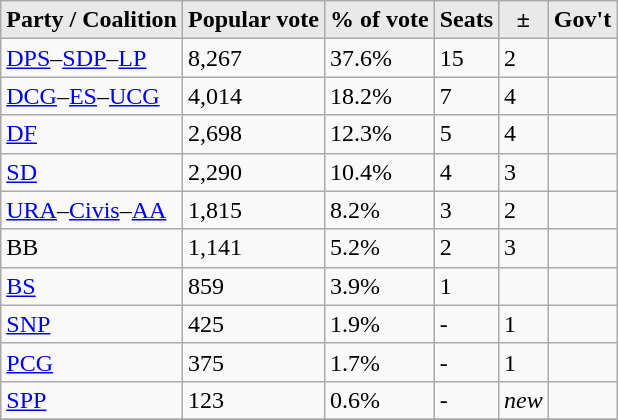<table class="wikitable">
<tr>
<th style="background-color:#E9E9E9">Party / Coalition</th>
<th style="background-color:#E9E9E9">Popular vote</th>
<th style="background-color:#E9E9E9">% of vote</th>
<th style="background-color:#E9E9E9">Seats</th>
<th style="background-color:#E9E9E9">±</th>
<th style="background-color:#E9E9E9">Gov't</th>
</tr>
<tr>
<td align="left"><a href='#'>DPS</a>–<a href='#'>SDP</a>–<a href='#'>LP</a></td>
<td>8,267</td>
<td>37.6%</td>
<td>15</td>
<td>2</td>
<td></td>
</tr>
<tr>
<td align="left"><a href='#'>DCG</a>–<a href='#'>ES</a>–<a href='#'>UCG</a></td>
<td>4,014</td>
<td>18.2%</td>
<td>7</td>
<td>4</td>
<td></td>
</tr>
<tr>
<td align="left"><a href='#'>DF</a></td>
<td>2,698</td>
<td>12.3%</td>
<td>5</td>
<td>4</td>
<td></td>
</tr>
<tr>
<td align="left"><a href='#'>SD</a></td>
<td>2,290</td>
<td>10.4%</td>
<td>4</td>
<td>3</td>
<td></td>
</tr>
<tr>
<td align="left"><a href='#'>URA</a>–<a href='#'>Civis</a>–<a href='#'>AA</a></td>
<td>1,815</td>
<td>8.2%</td>
<td>3</td>
<td>2</td>
<td></td>
</tr>
<tr>
<td align="left">BB</td>
<td>1,141</td>
<td>5.2%</td>
<td>2</td>
<td>3</td>
<td></td>
</tr>
<tr>
<td align="left"><a href='#'>BS</a></td>
<td>859</td>
<td>3.9%</td>
<td>1</td>
<td></td>
<td></td>
</tr>
<tr>
<td align="left"><a href='#'>SNP</a></td>
<td>425</td>
<td>1.9%</td>
<td>-</td>
<td>1</td>
<td></td>
</tr>
<tr>
<td align="left"><a href='#'>PCG</a></td>
<td>375</td>
<td>1.7%</td>
<td>-</td>
<td>1</td>
<td></td>
</tr>
<tr>
<td align="left"><a href='#'>SPP</a></td>
<td>123</td>
<td>0.6%</td>
<td>-</td>
<td><em>new</em></td>
<td></td>
</tr>
<tr>
</tr>
</table>
